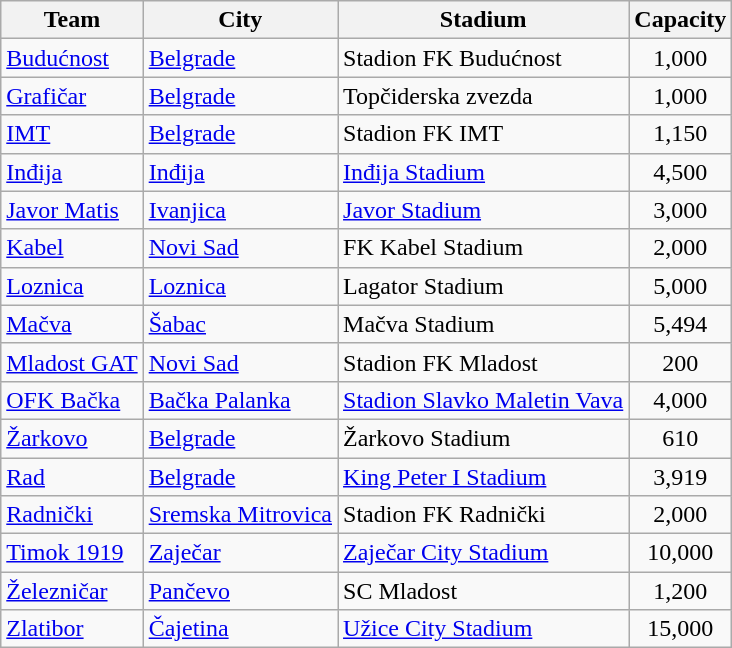<table class="wikitable sortable">
<tr>
<th>Team</th>
<th>City</th>
<th>Stadium</th>
<th>Capacity</th>
</tr>
<tr>
<td><a href='#'>Budućnost</a></td>
<td><a href='#'>Belgrade</a></td>
<td>Stadion FK Budućnost</td>
<td style="text-align:center">1,000</td>
</tr>
<tr>
<td><a href='#'>Grafičar</a></td>
<td><a href='#'>Belgrade</a></td>
<td>Topčiderska zvezda</td>
<td style="text-align:center">1,000</td>
</tr>
<tr>
<td><a href='#'>IMT</a></td>
<td><a href='#'>Belgrade</a></td>
<td>Stadion FK IMT</td>
<td style="text-align:center">1,150</td>
</tr>
<tr>
<td><a href='#'>Inđija</a></td>
<td><a href='#'>Inđija</a></td>
<td><a href='#'>Inđija Stadium</a></td>
<td style="text-align:center">4,500</td>
</tr>
<tr>
<td><a href='#'>Javor Matis</a></td>
<td><a href='#'>Ivanjica</a></td>
<td><a href='#'>Javor Stadium</a></td>
<td style="text-align:center">3,000</td>
</tr>
<tr>
<td><a href='#'>Kabel</a></td>
<td><a href='#'>Novi Sad</a></td>
<td>FK Kabel Stadium</td>
<td style="text-align:center">2,000</td>
</tr>
<tr>
<td><a href='#'>Loznica</a></td>
<td><a href='#'>Loznica</a></td>
<td>Lagator Stadium</td>
<td style="text-align:center">5,000</td>
</tr>
<tr>
<td><a href='#'>Mačva</a></td>
<td><a href='#'>Šabac</a></td>
<td>Mačva Stadium</td>
<td style="text-align:center">5,494</td>
</tr>
<tr>
<td><a href='#'>Mladost GAT</a></td>
<td><a href='#'>Novi Sad</a></td>
<td>Stadion FK Mladost</td>
<td style="text-align:center">200</td>
</tr>
<tr>
<td><a href='#'>OFK Bačka</a></td>
<td><a href='#'>Bačka Palanka</a></td>
<td><a href='#'>Stadion Slavko Maletin Vava</a></td>
<td style="text-align:center">4,000</td>
</tr>
<tr>
<td><a href='#'>Žarkovo</a></td>
<td><a href='#'>Belgrade</a></td>
<td>Žarkovo Stadium</td>
<td style="text-align:center">610</td>
</tr>
<tr>
<td><a href='#'>Rad</a></td>
<td><a href='#'>Belgrade</a></td>
<td><a href='#'>King Peter I Stadium</a></td>
<td style="text-align:center">3,919</td>
</tr>
<tr>
<td><a href='#'>Radnički</a></td>
<td><a href='#'>Sremska Mitrovica</a></td>
<td>Stadion FK Radnički</td>
<td style="text-align:center">2,000</td>
</tr>
<tr>
<td><a href='#'>Timok 1919</a></td>
<td><a href='#'>Zaječar</a></td>
<td><a href='#'>Zaječar City Stadium</a></td>
<td style="text-align:center">10,000</td>
</tr>
<tr>
<td><a href='#'>Železničar</a></td>
<td><a href='#'>Pančevo</a></td>
<td>SC Mladost</td>
<td style="text-align:center">1,200</td>
</tr>
<tr>
<td><a href='#'>Zlatibor</a></td>
<td><a href='#'>Čajetina</a></td>
<td><a href='#'>Užice City Stadium</a></td>
<td style="text-align:center">15,000</td>
</tr>
</table>
